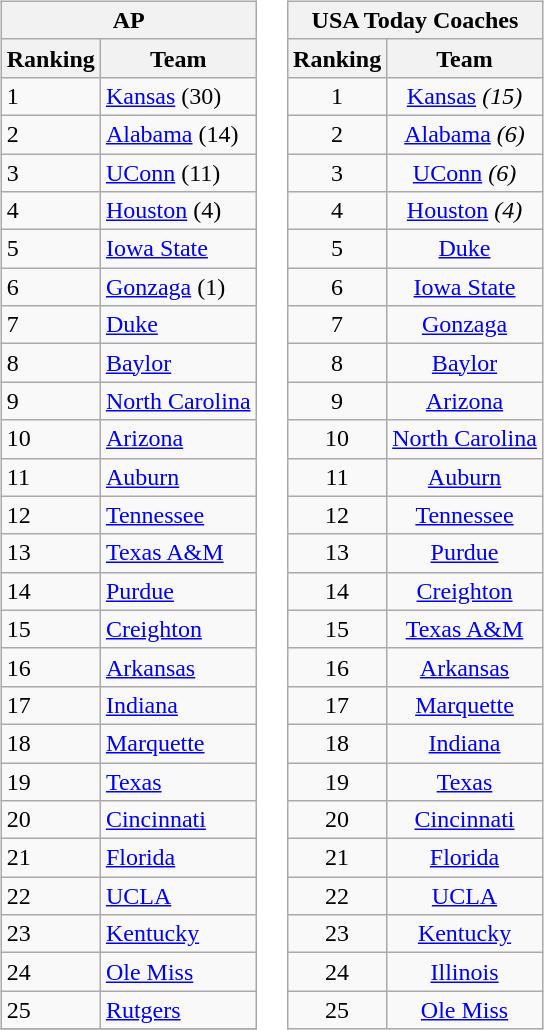<table>
<tr>
<td><br><table class="wikitable style="text-align:center;">
<tr>
<th colspan="2">AP</th>
</tr>
<tr>
<th>Ranking</th>
<th>Team</th>
</tr>
<tr>
<td>1</td>
<td><a href='#'>Kansas</a> (30)</td>
</tr>
<tr>
<td>2</td>
<td><a href='#'>Alabama</a> (14)</td>
</tr>
<tr>
<td>3</td>
<td><a href='#'>UConn</a> (11)</td>
</tr>
<tr>
<td>4</td>
<td><a href='#'>Houston</a> (4)</td>
</tr>
<tr>
<td>5</td>
<td><a href='#'>Iowa State</a></td>
</tr>
<tr>
<td>6</td>
<td><a href='#'>Gonzaga</a> (1)</td>
</tr>
<tr>
<td>7</td>
<td><a href='#'>Duke</a></td>
</tr>
<tr>
<td>8</td>
<td><a href='#'>Baylor</a></td>
</tr>
<tr>
<td>9</td>
<td><a href='#'>North Carolina</a></td>
</tr>
<tr>
<td>10</td>
<td><a href='#'>Arizona</a></td>
</tr>
<tr>
<td>11</td>
<td><a href='#'>Auburn</a></td>
</tr>
<tr>
<td>12</td>
<td><a href='#'>Tennessee</a></td>
</tr>
<tr>
<td>13</td>
<td><a href='#'>Texas A&M</a></td>
</tr>
<tr>
<td>14</td>
<td><a href='#'>Purdue</a></td>
</tr>
<tr>
<td>15</td>
<td><a href='#'>Creighton</a></td>
</tr>
<tr>
<td>16</td>
<td><a href='#'>Arkansas</a></td>
</tr>
<tr>
<td>17</td>
<td><a href='#'>Indiana</a></td>
</tr>
<tr>
<td>18</td>
<td><a href='#'>Marquette</a></td>
</tr>
<tr>
<td>19</td>
<td><a href='#'>Texas</a></td>
</tr>
<tr>
<td>20</td>
<td><a href='#'>Cincinnati</a></td>
</tr>
<tr>
<td>21</td>
<td><a href='#'>Florida</a></td>
</tr>
<tr>
<td>22</td>
<td><a href='#'>UCLA</a></td>
</tr>
<tr>
<td>23</td>
<td><a href='#'>Kentucky</a></td>
</tr>
<tr>
<td>24</td>
<td><a href='#'>Ole Miss</a></td>
</tr>
<tr>
<td>25</td>
<td><a href='#'>Rutgers</a></td>
</tr>
<tr>
</tr>
</table>
</td>
<td><br><table class="wikitable" style="text-align:center">
<tr>
<th colspan="2">USA Today Coaches</th>
</tr>
<tr>
<th>Ranking</th>
<th>Team</th>
</tr>
<tr>
<td>1</td>
<td><a href='#'>Kansas</a> <em>(15)</em></td>
</tr>
<tr>
<td>2</td>
<td><a href='#'>Alabama</a> <em>(6)</em></td>
</tr>
<tr>
<td>3</td>
<td><a href='#'>UConn</a> <em>(6)</em></td>
</tr>
<tr>
<td>4</td>
<td><a href='#'>Houston</a> <em>(4)</em></td>
</tr>
<tr>
<td>5</td>
<td><a href='#'>Duke</a></td>
</tr>
<tr>
<td>6</td>
<td><a href='#'>Iowa State</a></td>
</tr>
<tr>
<td>7</td>
<td><a href='#'>Gonzaga</a></td>
</tr>
<tr>
<td>8</td>
<td><a href='#'>Baylor</a></td>
</tr>
<tr>
<td>9</td>
<td><a href='#'>Arizona</a></td>
</tr>
<tr>
<td>10</td>
<td><a href='#'>North Carolina</a></td>
</tr>
<tr>
<td>11</td>
<td><a href='#'>Auburn</a></td>
</tr>
<tr>
<td>12</td>
<td><a href='#'>Tennessee</a></td>
</tr>
<tr>
<td>13</td>
<td><a href='#'>Purdue</a></td>
</tr>
<tr>
<td>14</td>
<td><a href='#'>Creighton</a></td>
</tr>
<tr>
<td>15</td>
<td><a href='#'>Texas A&M</a></td>
</tr>
<tr>
<td>16</td>
<td><a href='#'>Arkansas</a></td>
</tr>
<tr>
<td>17</td>
<td><a href='#'>Marquette</a></td>
</tr>
<tr>
<td>18</td>
<td><a href='#'>Indiana</a></td>
</tr>
<tr>
<td>19</td>
<td><a href='#'>Texas</a></td>
</tr>
<tr>
<td>20</td>
<td><a href='#'>Cincinnati</a></td>
</tr>
<tr>
<td>21</td>
<td><a href='#'>Florida</a></td>
</tr>
<tr>
<td>22</td>
<td><a href='#'>UCLA</a></td>
</tr>
<tr>
<td>23</td>
<td><a href='#'>Kentucky</a></td>
</tr>
<tr>
<td>24</td>
<td><a href='#'>Illinois</a></td>
</tr>
<tr>
<td>25</td>
<td><a href='#'>Ole Miss</a></td>
</tr>
</table>
</td>
</tr>
</table>
